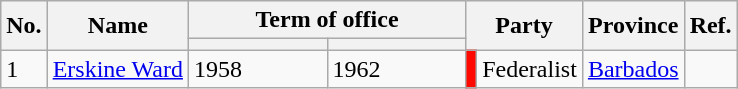<table class="wikitable">
<tr>
<th rowspan="2">No.</th>
<th rowspan="2">Name</th>
<th colspan="2">Term of office</th>
<th colspan="2" rowspan="2">Party</th>
<th rowspan="2">Province</th>
<th rowspan="2">Ref.</th>
</tr>
<tr>
<th width="85"></th>
<th width="85"></th>
</tr>
<tr>
<td>1</td>
<td><a href='#'>Erskine Ward</a></td>
<td>1958</td>
<td>1962</td>
<td style="background:#FF0800;"></td>
<td>Federalist</td>
<td><a href='#'>Barbados</a></td>
<td></td>
</tr>
</table>
